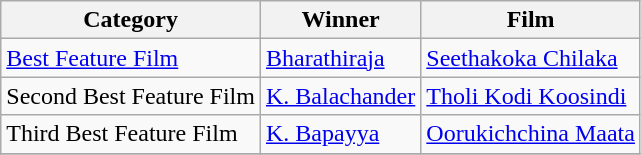<table class="wikitable">
<tr>
<th>Category</th>
<th>Winner</th>
<th>Film</th>
</tr>
<tr>
<td><a href='#'>Best Feature Film</a></td>
<td><a href='#'>Bharathiraja</a></td>
<td><a href='#'>Seethakoka Chilaka</a></td>
</tr>
<tr>
<td>Second Best Feature Film</td>
<td><a href='#'>K. Balachander</a></td>
<td><a href='#'>Tholi Kodi Koosindi</a></td>
</tr>
<tr>
<td>Third Best Feature Film</td>
<td><a href='#'>K. Bapayya</a></td>
<td><a href='#'>Oorukichchina Maata</a></td>
</tr>
<tr>
</tr>
</table>
